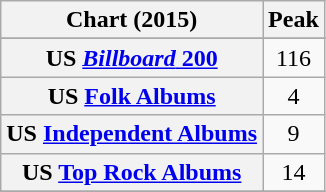<table class="wikitable sortable plainrowheaders" style="text-align:center">
<tr>
<th scope="col">Chart (2015)</th>
<th scope="col">Peak</th>
</tr>
<tr>
</tr>
<tr>
</tr>
<tr>
</tr>
<tr>
</tr>
<tr>
<th scope="row">US <a href='#'><em>Billboard</em> 200</a></th>
<td>116</td>
</tr>
<tr>
<th scope="row">US <a href='#'>Folk Albums</a></th>
<td>4</td>
</tr>
<tr>
<th scope="row">US <a href='#'>Independent Albums</a></th>
<td>9</td>
</tr>
<tr>
<th scope="row">US <a href='#'>Top Rock Albums</a></th>
<td>14</td>
</tr>
<tr>
</tr>
</table>
